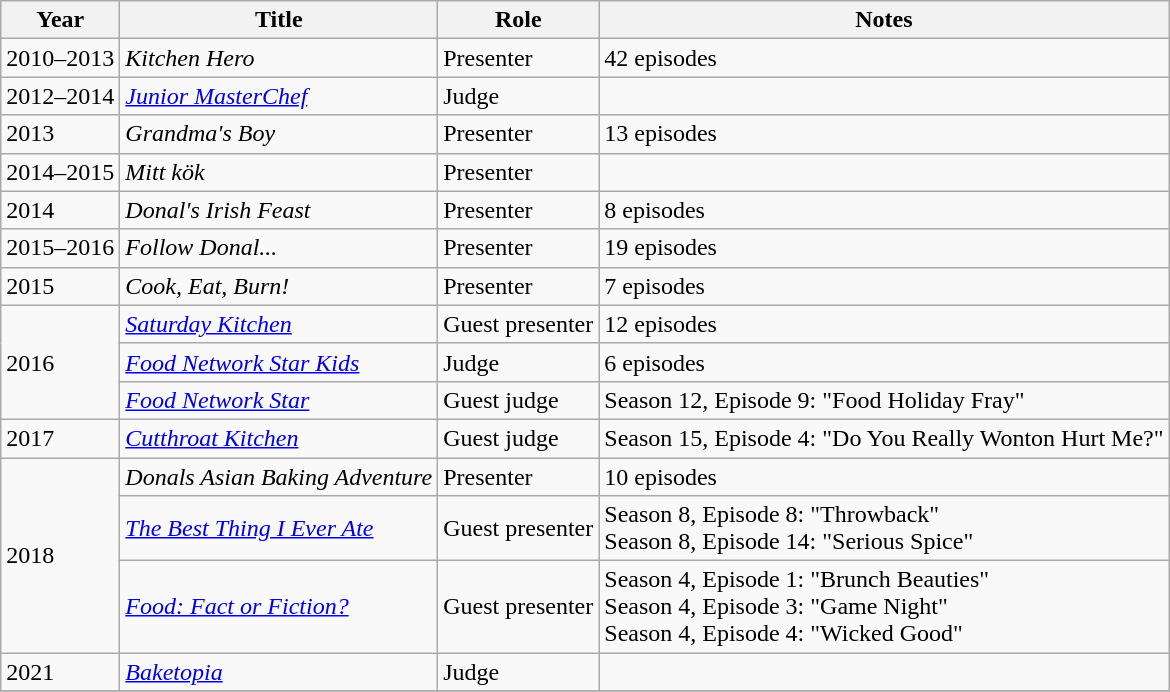<table class="wikitable sortable">
<tr>
<th>Year</th>
<th>Title</th>
<th>Role</th>
<th class="unsortable">Notes</th>
</tr>
<tr>
<td>2010–2013</td>
<td><em>Kitchen Hero</em></td>
<td>Presenter</td>
<td>42 episodes</td>
</tr>
<tr>
<td>2012–2014</td>
<td><em><a href='#'>Junior MasterChef</a></em></td>
<td>Judge</td>
<td></td>
</tr>
<tr>
<td>2013</td>
<td><em>Grandma's Boy</em></td>
<td>Presenter</td>
<td>13 episodes</td>
</tr>
<tr>
<td>2014–2015</td>
<td><em>Mitt kök</em></td>
<td>Presenter</td>
<td></td>
</tr>
<tr>
<td>2014</td>
<td><em>Donal's Irish Feast</em></td>
<td>Presenter</td>
<td>8 episodes</td>
</tr>
<tr>
<td>2015–2016</td>
<td><em>Follow Donal...</em></td>
<td>Presenter</td>
<td>19 episodes</td>
</tr>
<tr>
<td>2015</td>
<td><em>Cook, Eat, Burn!</em></td>
<td>Presenter</td>
<td>7 episodes</td>
</tr>
<tr>
<td rowspan="3">2016</td>
<td><em><a href='#'>Saturday Kitchen</a></em></td>
<td>Guest presenter</td>
<td>12 episodes</td>
</tr>
<tr>
<td><em><a href='#'>Food Network Star Kids</a></em></td>
<td>Judge</td>
<td>6 episodes</td>
</tr>
<tr>
<td><em><a href='#'>Food Network Star</a></em></td>
<td>Guest judge</td>
<td>Season 12, Episode 9: "Food Holiday Fray"</td>
</tr>
<tr>
<td>2017</td>
<td><em><a href='#'>Cutthroat Kitchen</a></em></td>
<td>Guest judge</td>
<td>Season 15, Episode 4: "Do You Really Wonton Hurt Me?"</td>
</tr>
<tr>
<td rowspan="3">2018</td>
<td><em>Donals Asian Baking Adventure</em></td>
<td>Presenter</td>
<td>10 episodes</td>
</tr>
<tr>
<td><em><a href='#'>The Best Thing I Ever Ate</a></em></td>
<td>Guest presenter</td>
<td>Season 8, Episode 8: "Throwback"<br>Season 8, Episode 14: "Serious Spice"</td>
</tr>
<tr>
<td><em><a href='#'>Food: Fact or Fiction?</a></em></td>
<td>Guest presenter</td>
<td>Season 4, Episode 1: "Brunch Beauties"<br>Season 4, Episode 3: "Game Night"<br>Season 4, Episode 4: "Wicked Good"</td>
</tr>
<tr>
<td>2021</td>
<td><em><a href='#'>Baketopia</a></em></td>
<td>Judge</td>
<td></td>
</tr>
<tr>
</tr>
</table>
